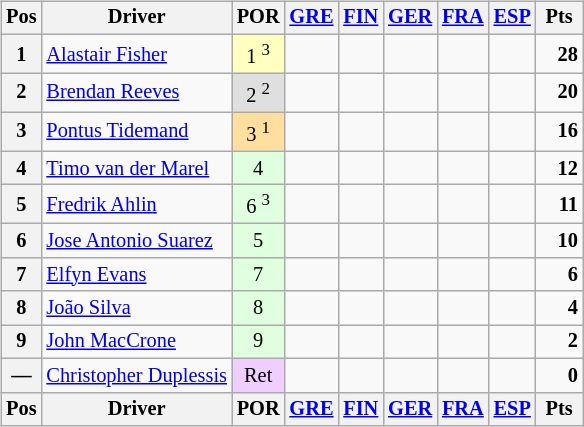<table>
<tr>
<td valign="top"><br><table class="wikitable" style="font-size: 85%; text-align: center;">
<tr valign="top">
<th valign="middle">Pos</th>
<th valign="middle">Driver</th>
<th>POR<br></th>
<th><a href='#'>GRE</a><br></th>
<th><a href='#'>FIN</a><br></th>
<th><a href='#'>GER</a><br></th>
<th><a href='#'>FRA</a><br></th>
<th><a href='#'>ESP</a><br></th>
<th valign="middle"> Pts </th>
</tr>
<tr>
<th>1</th>
<td align=left> <a href='#'>Alastair Fisher</a></td>
<td style="background:#ffffbf;">1 <sup>3</sup></td>
<td></td>
<td></td>
<td></td>
<td></td>
<td></td>
<td align="right"><strong>28</strong></td>
</tr>
<tr>
<th>2</th>
<td align=left> <a href='#'>Brendan Reeves</a></td>
<td style="background:#dfdfdf;">2 <sup>2</sup></td>
<td></td>
<td></td>
<td></td>
<td></td>
<td></td>
<td align="right"><strong>20</strong></td>
</tr>
<tr>
<th>3</th>
<td align=left> <a href='#'>Pontus Tidemand</a></td>
<td style="background:#ffdf9f;">3 <sup>1</sup></td>
<td></td>
<td></td>
<td></td>
<td></td>
<td></td>
<td align="right"><strong>16</strong></td>
</tr>
<tr>
<th>4</th>
<td align=left> <a href='#'>Timo van der Marel</a></td>
<td style="background:#dfffdf;">4</td>
<td></td>
<td></td>
<td></td>
<td></td>
<td></td>
<td align="right"><strong>12</strong></td>
</tr>
<tr>
<th>5</th>
<td align=left> <a href='#'>Fredrik Ahlin</a></td>
<td style="background:#dfffdf;">6 <sup>3</sup></td>
<td></td>
<td></td>
<td></td>
<td></td>
<td></td>
<td align="right"><strong>11</strong></td>
</tr>
<tr>
<th>6</th>
<td align=left> <a href='#'>Jose Antonio Suarez</a></td>
<td style="background:#dfffdf;">5</td>
<td></td>
<td></td>
<td></td>
<td></td>
<td></td>
<td align="right"><strong>10</strong></td>
</tr>
<tr>
<th>7</th>
<td align=left> <a href='#'>Elfyn Evans</a></td>
<td style="background:#dfffdf;">7</td>
<td></td>
<td></td>
<td></td>
<td></td>
<td></td>
<td align="right"><strong>6</strong></td>
</tr>
<tr>
<th>8</th>
<td align=left> <a href='#'>João Silva</a></td>
<td style="background:#dfffdf;">8</td>
<td></td>
<td></td>
<td></td>
<td></td>
<td></td>
<td align="right"><strong>4</strong></td>
</tr>
<tr>
<th>9</th>
<td align=left> <a href='#'>John MacCrone</a></td>
<td style="background:#dfffdf;">9</td>
<td></td>
<td></td>
<td></td>
<td></td>
<td></td>
<td align="right"><strong>2</strong></td>
</tr>
<tr>
<th>—</th>
<td align=left> <a href='#'>Christopher Duplessis</a></td>
<td style="background:#efcfff;">Ret</td>
<td></td>
<td></td>
<td></td>
<td></td>
<td></td>
<td align="right"><strong>0</strong></td>
</tr>
<tr valign="top">
<th valign="middle">Pos</th>
<th valign="middle">Driver</th>
<th>POR<br></th>
<th><a href='#'>GRE</a><br></th>
<th><a href='#'>FIN</a><br></th>
<th><a href='#'>GER</a><br></th>
<th><a href='#'>FRA</a><br></th>
<th><a href='#'>ESP</a><br></th>
<th valign="middle"> Pts </th>
</tr>
</table>
</td>
<td valign="top"><br></td>
</tr>
</table>
